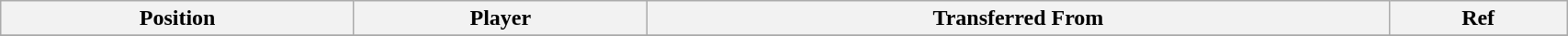<table class="wikitable sortable" style="width:90%; text-align:center; font-size:100%; text-align:left;">
<tr>
<th>Position</th>
<th>Player</th>
<th>Transferred From</th>
<th>Ref</th>
</tr>
<tr>
</tr>
</table>
